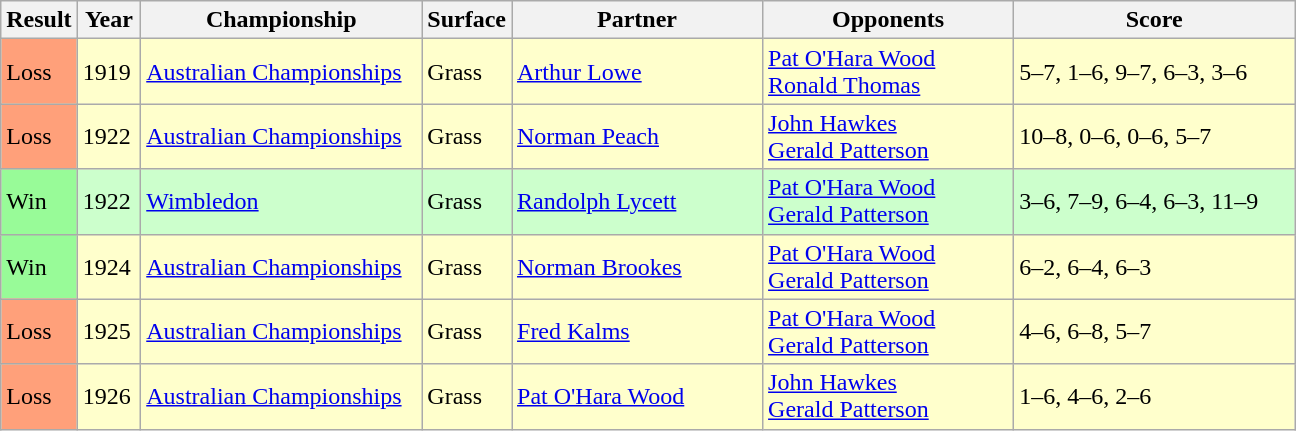<table class="sortable wikitable">
<tr>
<th style="width:40px">Result</th>
<th style="width:35px">Year</th>
<th style="width:180px">Championship</th>
<th style="width:50px">Surface</th>
<th style="width:160px">Partner</th>
<th style="width:160px">Opponents</th>
<th style="width:180px" class="unsortable">Score</th>
</tr>
<tr style="background:#ffc;">
<td style="background:#ffa07a;">Loss</td>
<td>1919</td>
<td><a href='#'>Australian Championships</a></td>
<td>Grass</td>
<td> <a href='#'>Arthur Lowe</a></td>
<td> <a href='#'>Pat O'Hara Wood</a> <br>  <a href='#'>Ronald Thomas</a></td>
<td>5–7, 1–6, 9–7, 6–3, 3–6</td>
</tr>
<tr style="background:#ffc;">
<td style="background:#ffa07a;">Loss</td>
<td>1922</td>
<td><a href='#'>Australian Championships</a></td>
<td>Grass</td>
<td> <a href='#'>Norman Peach</a></td>
<td> <a href='#'>John Hawkes</a> <br>  <a href='#'>Gerald Patterson</a></td>
<td>10–8, 0–6, 0–6, 5–7</td>
</tr>
<tr style="background:#cfc;">
<td style="background:#98fb98;">Win</td>
<td>1922</td>
<td><a href='#'>Wimbledon</a></td>
<td>Grass</td>
<td> <a href='#'>Randolph Lycett</a></td>
<td> <a href='#'>Pat O'Hara Wood</a> <br>  <a href='#'>Gerald Patterson</a></td>
<td>3–6, 7–9, 6–4, 6–3, 11–9</td>
</tr>
<tr style="background:#ffc;">
<td style="background:#98fb98;">Win</td>
<td>1924</td>
<td><a href='#'>Australian Championships</a></td>
<td>Grass</td>
<td> <a href='#'>Norman Brookes</a></td>
<td> <a href='#'>Pat O'Hara Wood</a> <br>  <a href='#'>Gerald Patterson</a></td>
<td>6–2, 6–4, 6–3</td>
</tr>
<tr style="background:#ffc;">
<td style="background:#ffa07a;">Loss</td>
<td>1925</td>
<td><a href='#'>Australian Championships</a></td>
<td>Grass</td>
<td> <a href='#'>Fred Kalms</a></td>
<td> <a href='#'>Pat O'Hara Wood</a> <br>  <a href='#'>Gerald Patterson</a></td>
<td>4–6, 6–8, 5–7</td>
</tr>
<tr style="background:#ffc;">
<td style="background:#ffa07a;">Loss</td>
<td>1926</td>
<td><a href='#'>Australian Championships</a></td>
<td>Grass</td>
<td> <a href='#'>Pat O'Hara Wood</a></td>
<td> <a href='#'>John Hawkes</a> <br>  <a href='#'>Gerald Patterson</a></td>
<td>1–6, 4–6, 2–6</td>
</tr>
</table>
